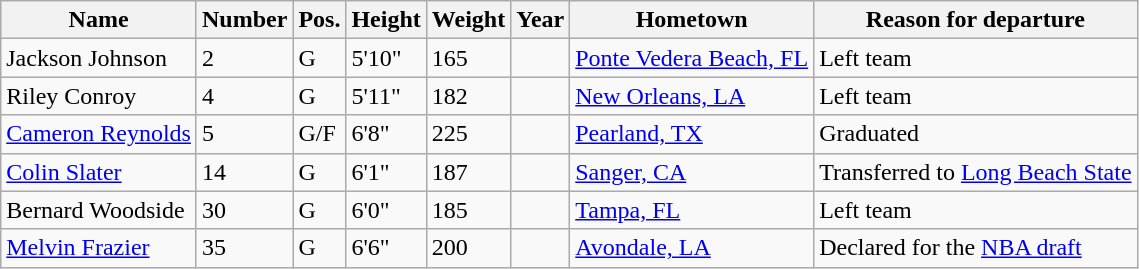<table class="wikitable sortable" border="1">
<tr>
<th>Name</th>
<th>Number</th>
<th>Pos.</th>
<th>Height</th>
<th>Weight</th>
<th>Year</th>
<th>Hometown</th>
<th class="unsortable">Reason for departure</th>
</tr>
<tr>
<td>Jackson Johnson</td>
<td>2</td>
<td>G</td>
<td>5'10"</td>
<td>165</td>
<td></td>
<td><a href='#'>Ponte Vedera Beach, FL</a></td>
<td>Left team</td>
</tr>
<tr>
<td>Riley Conroy</td>
<td>4</td>
<td>G</td>
<td>5'11"</td>
<td>182</td>
<td></td>
<td><a href='#'>New Orleans, LA</a></td>
<td>Left team</td>
</tr>
<tr>
<td><a href='#'>Cameron Reynolds</a></td>
<td>5</td>
<td>G/F</td>
<td>6'8"</td>
<td>225</td>
<td></td>
<td><a href='#'>Pearland, TX</a></td>
<td>Graduated</td>
</tr>
<tr>
<td><a href='#'>Colin Slater</a></td>
<td>14</td>
<td>G</td>
<td>6'1"</td>
<td>187</td>
<td></td>
<td><a href='#'>Sanger, CA</a></td>
<td>Transferred to <a href='#'>Long Beach State</a></td>
</tr>
<tr>
<td>Bernard Woodside</td>
<td>30</td>
<td>G</td>
<td>6'0"</td>
<td>185</td>
<td></td>
<td><a href='#'>Tampa, FL</a></td>
<td>Left team</td>
</tr>
<tr>
<td><a href='#'>Melvin Frazier</a></td>
<td>35</td>
<td>G</td>
<td>6'6"</td>
<td>200</td>
<td></td>
<td><a href='#'>Avondale, LA</a></td>
<td>Declared for the <a href='#'>NBA draft</a></td>
</tr>
</table>
